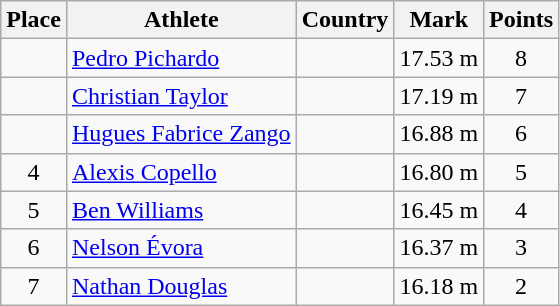<table class="wikitable">
<tr>
<th>Place</th>
<th>Athlete</th>
<th>Country</th>
<th>Mark</th>
<th>Points</th>
</tr>
<tr>
<td align=center></td>
<td><a href='#'>Pedro Pichardo</a></td>
<td></td>
<td>17.53 m </td>
<td align=center>8</td>
</tr>
<tr>
<td align=center></td>
<td><a href='#'>Christian Taylor</a></td>
<td></td>
<td>17.19 m </td>
<td align=center>7</td>
</tr>
<tr>
<td align=center></td>
<td><a href='#'>Hugues Fabrice Zango</a></td>
<td></td>
<td>16.88 m </td>
<td align=center>6</td>
</tr>
<tr>
<td align=center>4</td>
<td><a href='#'>Alexis Copello</a></td>
<td></td>
<td>16.80 m </td>
<td align=center>5</td>
</tr>
<tr>
<td align=center>5</td>
<td><a href='#'>Ben Williams</a></td>
<td></td>
<td>16.45 m </td>
<td align=center>4</td>
</tr>
<tr>
<td align=center>6</td>
<td><a href='#'>Nelson Évora</a></td>
<td></td>
<td>16.37 m </td>
<td align=center>3</td>
</tr>
<tr>
<td align=center>7</td>
<td><a href='#'>Nathan Douglas</a></td>
<td></td>
<td>16.18 m </td>
<td align=center>2</td>
</tr>
</table>
